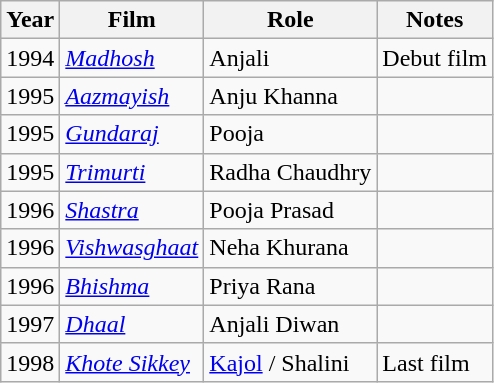<table class="wikitable sortable">
<tr>
<th>Year</th>
<th>Film</th>
<th>Role</th>
<th>Notes</th>
</tr>
<tr>
<td>1994</td>
<td><em><a href='#'>Madhosh</a></em></td>
<td>Anjali</td>
<td>Debut film</td>
</tr>
<tr>
<td>1995</td>
<td><em><a href='#'>Aazmayish</a></em></td>
<td>Anju Khanna</td>
<td></td>
</tr>
<tr>
<td>1995</td>
<td><em><a href='#'>Gundaraj</a></em></td>
<td>Pooja</td>
<td></td>
</tr>
<tr>
<td>1995</td>
<td><em><a href='#'>Trimurti</a></em></td>
<td>Radha Chaudhry</td>
<td></td>
</tr>
<tr>
<td>1996</td>
<td><em><a href='#'>Shastra</a></em></td>
<td>Pooja Prasad</td>
<td></td>
</tr>
<tr>
<td>1996</td>
<td><em><a href='#'>Vishwasghaat</a></em></td>
<td>Neha Khurana</td>
<td></td>
</tr>
<tr>
<td>1996</td>
<td><em><a href='#'>Bhishma</a></em></td>
<td>Priya Rana</td>
<td></td>
</tr>
<tr>
<td>1997</td>
<td><em><a href='#'>Dhaal</a></em></td>
<td>Anjali Diwan</td>
<td></td>
</tr>
<tr>
<td>1998</td>
<td><em><a href='#'>Khote Sikkey</a></em></td>
<td><a href='#'>Kajol</a> / Shalini</td>
<td>Last film</td>
</tr>
</table>
